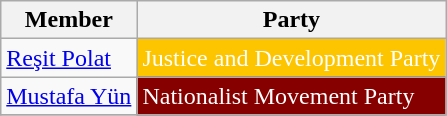<table class="wikitable">
<tr>
<th>Member</th>
<th>Party</th>
</tr>
<tr>
<td><a href='#'>Reşit Polat</a></td>
<td style="background:#FDC400; color:white">Justice and Development Party</td>
</tr>
<tr>
<td><a href='#'>Mustafa Yün</a></td>
<td style="background:#870000; color:white">Nationalist Movement Party</td>
</tr>
<tr>
</tr>
</table>
